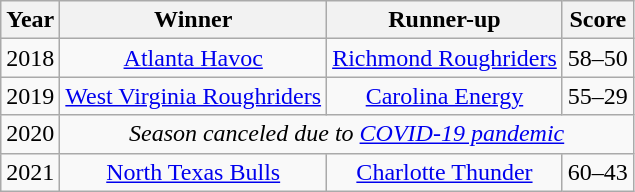<table class="wikitable sortable" style="text-align:center;">
<tr>
<th>Year</th>
<th>Winner</th>
<th>Runner-up</th>
<th>Score</th>
</tr>
<tr>
<td>2018</td>
<td><a href='#'>Atlanta Havoc</a></td>
<td><a href='#'>Richmond Roughriders</a></td>
<td>58–50</td>
</tr>
<tr>
<td>2019</td>
<td><a href='#'>West Virginia Roughriders</a></td>
<td><a href='#'>Carolina Energy</a></td>
<td>55–29</td>
</tr>
<tr>
<td>2020</td>
<td colspan="3" style="text-align:center;"><em>Season canceled due to <a href='#'>COVID-19 pandemic</a></em></td>
</tr>
<tr>
<td>2021</td>
<td><a href='#'>North Texas Bulls</a></td>
<td><a href='#'>Charlotte Thunder</a></td>
<td>60–43</td>
</tr>
</table>
